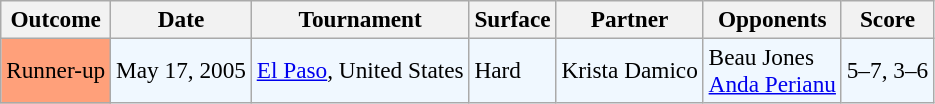<table class="sortable wikitable" style=font-size:97%>
<tr>
<th>Outcome</th>
<th>Date</th>
<th>Tournament</th>
<th>Surface</th>
<th>Partner</th>
<th>Opponents</th>
<th>Score</th>
</tr>
<tr bgcolor="#f0f8ff">
<td style="background:#ffa07a;">Runner-up</td>
<td>May 17, 2005</td>
<td><a href='#'>El Paso</a>, United States</td>
<td>Hard</td>
<td> Krista Damico</td>
<td> Beau Jones<br>  <a href='#'>Anda Perianu</a></td>
<td>5–7, 3–6</td>
</tr>
</table>
